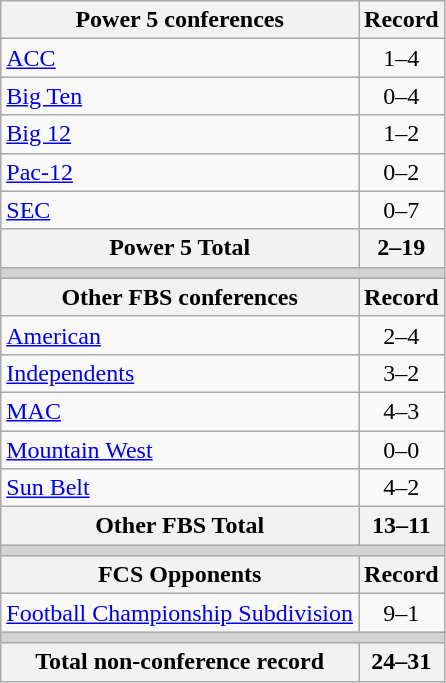<table class="wikitable">
<tr>
<th>Power 5 conferences</th>
<th>Record</th>
</tr>
<tr>
<td><a href='#'>ACC</a></td>
<td align=center>1–4</td>
</tr>
<tr>
<td><a href='#'>Big Ten</a></td>
<td align=center>0–4</td>
</tr>
<tr>
<td><a href='#'>Big 12</a></td>
<td align=center>1–2</td>
</tr>
<tr>
<td><a href='#'>Pac-12</a></td>
<td align=center>0–2</td>
</tr>
<tr>
<td><a href='#'>SEC</a></td>
<td align=center>0–7</td>
</tr>
<tr>
<th>Power 5 Total</th>
<th>2–19</th>
</tr>
<tr>
<th colSpan="2" style="background-color:lightgrey;"></th>
</tr>
<tr>
<th>Other FBS conferences</th>
<th>Record</th>
</tr>
<tr>
<td><a href='#'>American</a></td>
<td align=center>2–4</td>
</tr>
<tr>
<td><a href='#'>Independents</a></td>
<td align=center>3–2</td>
</tr>
<tr>
<td><a href='#'>MAC</a></td>
<td align=center>4–3</td>
</tr>
<tr>
<td><a href='#'>Mountain West</a></td>
<td align=center>0–0</td>
</tr>
<tr>
<td><a href='#'>Sun Belt</a></td>
<td align=center>4–2</td>
</tr>
<tr>
<th>Other FBS Total</th>
<th>13–11</th>
</tr>
<tr>
<th colSpan="2" style="background-color:lightgrey;"></th>
</tr>
<tr>
<th>FCS Opponents</th>
<th>Record</th>
</tr>
<tr>
<td><a href='#'>Football Championship Subdivision</a></td>
<td align=center>9–1</td>
</tr>
<tr>
<th colSpan="2" style="background-color:lightgrey;"></th>
</tr>
<tr>
<th>Total non-conference record</th>
<th>24–31</th>
</tr>
</table>
